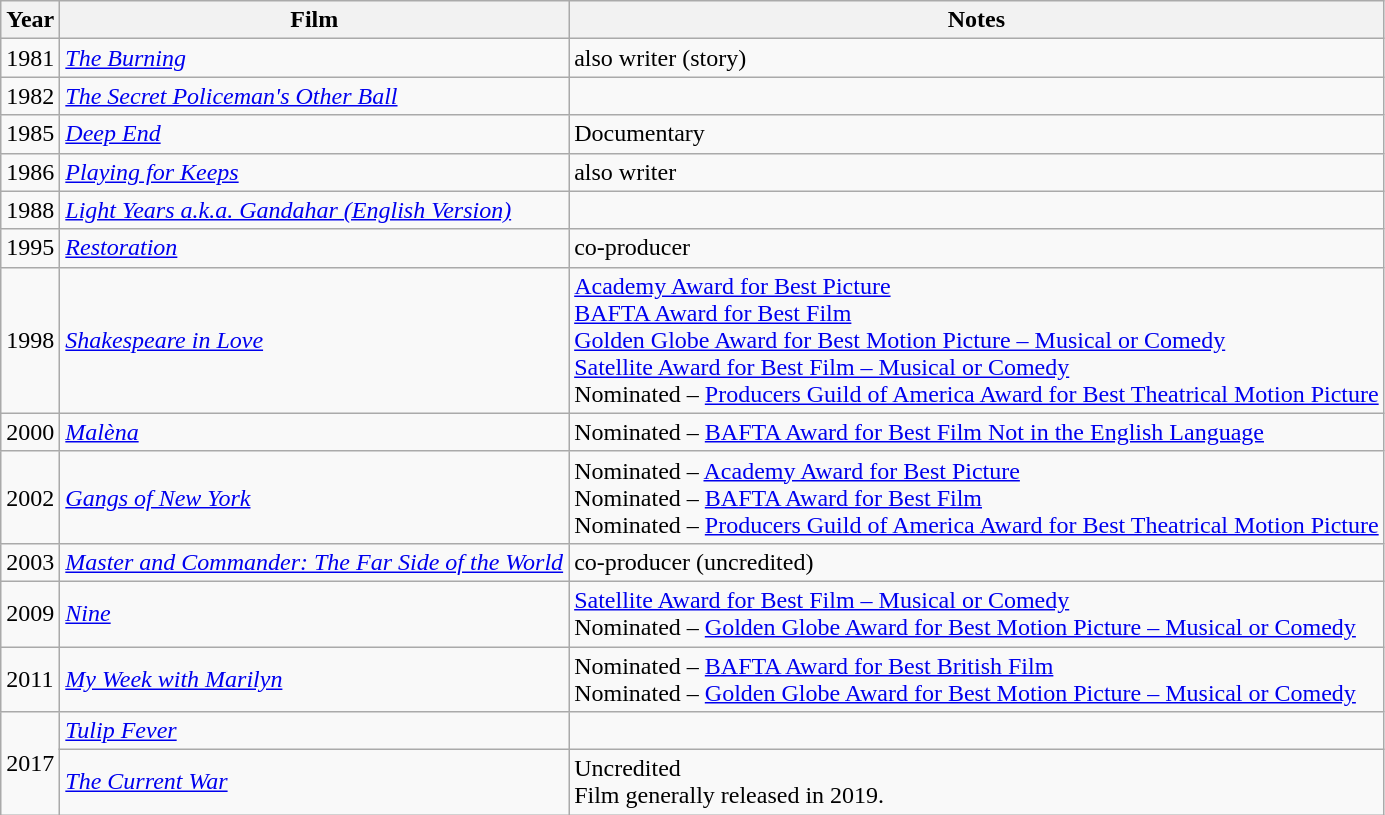<table class="wikitable plainrowheaders">
<tr>
<th>Year</th>
<th>Film</th>
<th class="unsortable">Notes</th>
</tr>
<tr>
<td>1981</td>
<td><em><a href='#'>The Burning</a></em></td>
<td>also writer (story)</td>
</tr>
<tr>
<td>1982</td>
<td><em><a href='#'>The Secret Policeman's Other Ball</a></em></td>
<td></td>
</tr>
<tr>
<td>1985</td>
<td><em><a href='#'>Deep End</a></em></td>
<td>Documentary</td>
</tr>
<tr>
<td>1986</td>
<td><em><a href='#'>Playing for Keeps</a></em></td>
<td>also writer</td>
</tr>
<tr>
<td>1988</td>
<td><em><a href='#'>Light Years a.k.a. Gandahar (English Version)</a></em></td>
<td></td>
</tr>
<tr>
<td>1995</td>
<td><em><a href='#'>Restoration</a></em></td>
<td>co-producer</td>
</tr>
<tr>
<td>1998</td>
<td><em><a href='#'>Shakespeare in Love</a></em></td>
<td><a href='#'>Academy Award for Best Picture</a> <br> <a href='#'>BAFTA Award for Best Film</a> <br> <a href='#'>Golden Globe Award for Best Motion Picture – Musical or Comedy</a> <br> <a href='#'>Satellite Award for Best Film – Musical or Comedy</a> <br> Nominated – <a href='#'>Producers Guild of America Award for Best Theatrical Motion Picture</a></td>
</tr>
<tr>
<td>2000</td>
<td><em><a href='#'>Malèna</a></em></td>
<td>Nominated – <a href='#'>BAFTA Award for Best Film Not in the English Language</a></td>
</tr>
<tr>
<td>2002</td>
<td><em><a href='#'>Gangs of New York</a></em></td>
<td>Nominated – <a href='#'>Academy Award for Best Picture</a> <br> Nominated – <a href='#'>BAFTA Award for Best Film</a> <br> Nominated – <a href='#'>Producers Guild of America Award for Best Theatrical Motion Picture</a></td>
</tr>
<tr>
<td>2003</td>
<td><em><a href='#'>Master and Commander: The Far Side of the World</a></em></td>
<td>co-producer (uncredited)</td>
</tr>
<tr>
<td>2009</td>
<td><em><a href='#'>Nine</a></em></td>
<td><a href='#'>Satellite Award for Best Film – Musical or Comedy</a> <br> Nominated – <a href='#'>Golden Globe Award for Best Motion Picture – Musical or Comedy</a></td>
</tr>
<tr>
<td>2011</td>
<td><em><a href='#'>My Week with Marilyn</a></em></td>
<td>Nominated – <a href='#'>BAFTA Award for Best British Film</a> <br> Nominated – <a href='#'>Golden Globe Award for Best Motion Picture – Musical or Comedy</a></td>
</tr>
<tr>
<td rowspan="2">2017</td>
<td><em><a href='#'>Tulip Fever</a></em></td>
<td></td>
</tr>
<tr>
<td><em><a href='#'>The Current War</a></em></td>
<td>Uncredited <br> Film generally released in 2019.</td>
</tr>
</table>
